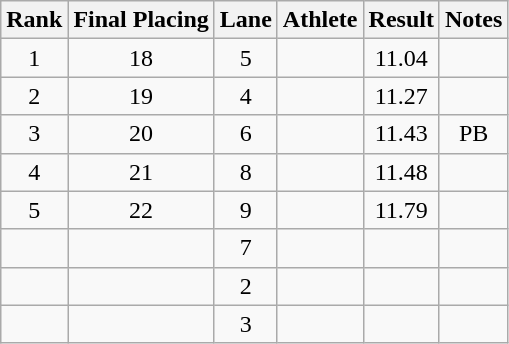<table class="wikitable sortable" style="text-align:center">
<tr>
<th>Rank</th>
<th>Final Placing</th>
<th>Lane</th>
<th>Athlete</th>
<th>Result</th>
<th>Notes</th>
</tr>
<tr>
<td>1</td>
<td>18</td>
<td>5</td>
<td align=left></td>
<td>11.04</td>
<td></td>
</tr>
<tr>
<td>2</td>
<td>19</td>
<td>4</td>
<td align=left></td>
<td>11.27</td>
<td></td>
</tr>
<tr>
<td>3</td>
<td>20</td>
<td>6</td>
<td align=left></td>
<td>11.43</td>
<td>PB</td>
</tr>
<tr>
<td>4</td>
<td>21</td>
<td>8</td>
<td align=left></td>
<td>11.48</td>
<td></td>
</tr>
<tr>
<td>5</td>
<td>22</td>
<td>9</td>
<td align=left></td>
<td>11.79</td>
<td></td>
</tr>
<tr>
<td></td>
<td></td>
<td>7</td>
<td align=left></td>
<td></td>
<td></td>
</tr>
<tr>
<td></td>
<td></td>
<td>2</td>
<td align=left></td>
<td></td>
<td></td>
</tr>
<tr>
<td></td>
<td></td>
<td>3</td>
<td align=left></td>
<td></td>
<td></td>
</tr>
</table>
